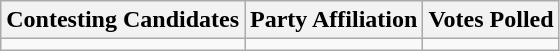<table class="wikitable sortable">
<tr>
<th>Contesting Candidates</th>
<th>Party Affiliation</th>
<th>Votes Polled</th>
</tr>
<tr>
<td></td>
<td></td>
<td></td>
</tr>
</table>
